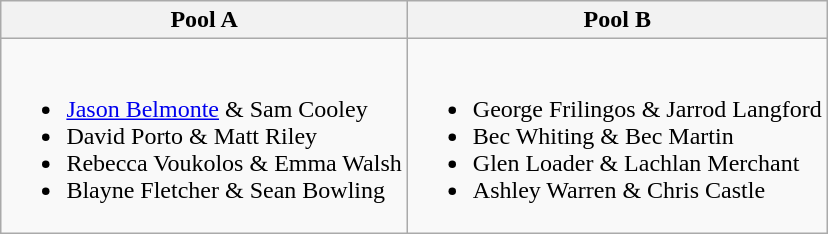<table class="wikitable" style="text-align:left; margin:auto">
<tr>
<th style="width=20%;">Pool A</th>
<th style="width=20%;">Pool B</th>
</tr>
<tr style="vertical-align:top">
<td><br><ul><li><a href='#'>Jason Belmonte</a> & Sam Cooley</li><li>David Porto & Matt Riley</li><li>Rebecca Voukolos & Emma Walsh</li><li>Blayne Fletcher & Sean Bowling</li></ul></td>
<td><br><ul><li>George Frilingos & Jarrod Langford</li><li>Bec Whiting & Bec Martin</li><li>Glen Loader & Lachlan Merchant</li><li>Ashley Warren & Chris Castle</li></ul></td>
</tr>
</table>
